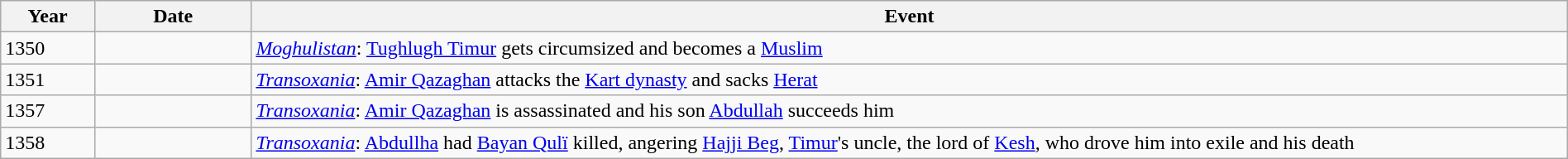<table class="wikitable" width="100%">
<tr>
<th style="width:6%">Year</th>
<th style="width:10%">Date</th>
<th>Event</th>
</tr>
<tr>
<td>1350</td>
<td></td>
<td><em><a href='#'>Moghulistan</a></em>: <a href='#'>Tughlugh Timur</a> gets circumsized and becomes a <a href='#'>Muslim</a></td>
</tr>
<tr>
<td>1351</td>
<td></td>
<td><em><a href='#'>Transoxania</a></em>: <a href='#'>Amir Qazaghan</a> attacks the <a href='#'>Kart dynasty</a> and sacks <a href='#'>Herat</a></td>
</tr>
<tr>
<td>1357</td>
<td></td>
<td><em><a href='#'>Transoxania</a></em>: <a href='#'>Amir Qazaghan</a> is assassinated and his son <a href='#'>Abdullah</a> succeeds him</td>
</tr>
<tr>
<td>1358</td>
<td></td>
<td><em><a href='#'>Transoxania</a></em>: <a href='#'>Abdullha</a> had <a href='#'>Bayan Qulï</a> killed, angering <a href='#'>Hajji Beg</a>, <a href='#'>Timur</a>'s uncle, the lord of <a href='#'>Kesh</a>, who drove him into exile and his death</td>
</tr>
</table>
